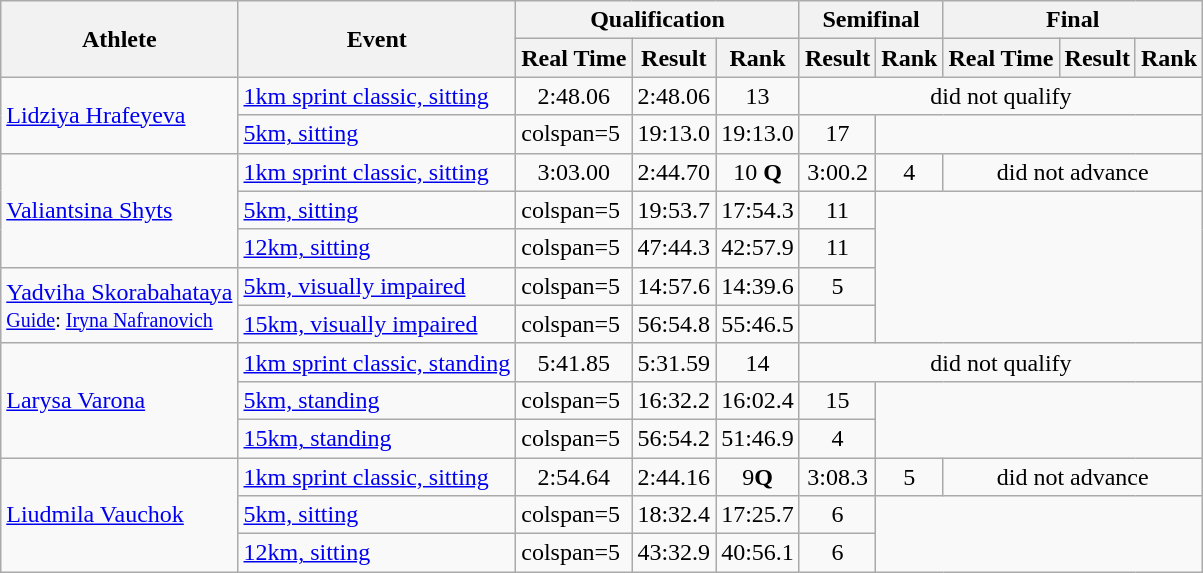<table class="wikitable" style="font-size:100%">
<tr>
<th rowspan="2">Athlete</th>
<th rowspan="2">Event</th>
<th colspan="3">Qualification</th>
<th colspan="2">Semifinal</th>
<th colspan="3">Final</th>
</tr>
<tr>
<th>Real Time</th>
<th>Result</th>
<th>Rank</th>
<th>Result</th>
<th>Rank</th>
<th>Real Time</th>
<th>Result</th>
<th>Rank</th>
</tr>
<tr>
<td rowspan=2><a href='#'>Lidziya Hrafeyeva</a></td>
<td><a href='#'>1km sprint classic, sitting</a></td>
<td align="center">2:48.06</td>
<td align="center">2:48.06</td>
<td align="center">13</td>
<td colspan=5 align="center">did not qualify</td>
</tr>
<tr>
<td><a href='#'>5km, sitting</a></td>
<td>colspan=5 </td>
<td align="center">19:13.0</td>
<td align="center">19:13.0</td>
<td align="center">17</td>
</tr>
<tr>
<td rowspan=3><a href='#'>Valiantsina Shyts</a></td>
<td><a href='#'>1km sprint classic, sitting</a></td>
<td align="center">3:03.00</td>
<td align="center">2:44.70</td>
<td align="center">10 <strong>Q</strong></td>
<td align="center">3:00.2</td>
<td align="center">4</td>
<td colspan=3 align="center">did not advance</td>
</tr>
<tr>
<td><a href='#'>5km, sitting</a></td>
<td>colspan=5 </td>
<td align="center">19:53.7</td>
<td align="center">17:54.3</td>
<td align="center">11</td>
</tr>
<tr>
<td><a href='#'>12km, sitting</a></td>
<td>colspan=5 </td>
<td align="center">47:44.3</td>
<td align="center">42:57.9</td>
<td align="center">11</td>
</tr>
<tr>
<td rowspan=2><a href='#'>Yadviha Skorabahataya</a><br><small><a href='#'>Guide</a>: <a href='#'>Iryna Nafranovich</a></small></td>
<td><a href='#'>5km, visually impaired</a></td>
<td>colspan=5 </td>
<td align="center">14:57.6</td>
<td align="center">14:39.6</td>
<td align="center">5</td>
</tr>
<tr>
<td><a href='#'>15km, visually impaired</a></td>
<td>colspan=5 </td>
<td align="center">56:54.8</td>
<td align="center">55:46.5</td>
<td align="center"></td>
</tr>
<tr>
<td rowspan=3><a href='#'>Larysa Varona</a></td>
<td><a href='#'>1km sprint classic, standing</a></td>
<td align="center">5:41.85</td>
<td align="center">5:31.59</td>
<td align="center">14</td>
<td colspan=5 align="center">did not qualify</td>
</tr>
<tr>
<td><a href='#'>5km, standing</a></td>
<td>colspan=5 </td>
<td align="center">16:32.2</td>
<td align="center">16:02.4</td>
<td align="center">15</td>
</tr>
<tr>
<td><a href='#'>15km, standing</a></td>
<td>colspan=5 </td>
<td align="center">56:54.2</td>
<td align="center">51:46.9</td>
<td align="center">4</td>
</tr>
<tr>
<td rowspan=3><a href='#'>Liudmila Vauchok</a></td>
<td><a href='#'>1km sprint classic, sitting</a></td>
<td align="center">2:54.64</td>
<td align="center">2:44.16</td>
<td align="center">9<strong>Q</strong></td>
<td align="center">3:08.3</td>
<td align="center">5</td>
<td colspan=3 align="center">did not advance</td>
</tr>
<tr>
<td><a href='#'>5km, sitting</a></td>
<td>colspan=5 </td>
<td align="center">18:32.4</td>
<td align="center">17:25.7</td>
<td align="center">6</td>
</tr>
<tr>
<td><a href='#'>12km, sitting</a></td>
<td>colspan=5 </td>
<td align="center">43:32.9</td>
<td align="center">40:56.1</td>
<td align="center">6</td>
</tr>
</table>
